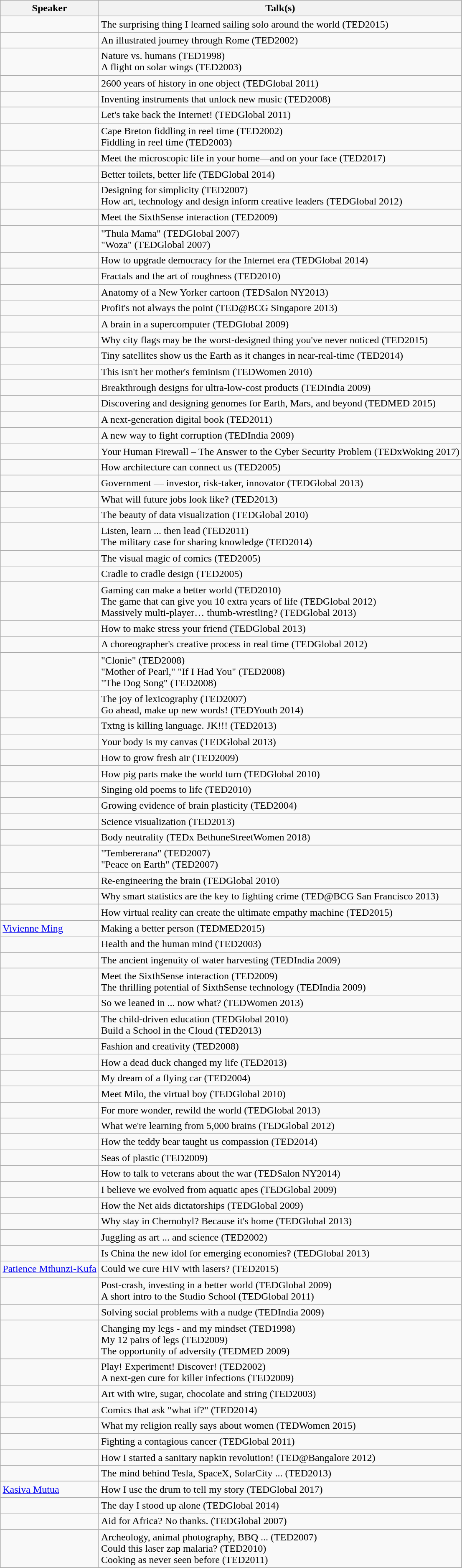<table class='wikitable sortable'>
<tr>
<th>Speaker</th>
<th>Talk(s)</th>
</tr>
<tr>
<td></td>
<td>The surprising thing I learned sailing solo around the world (TED2015)</td>
</tr>
<tr>
<td></td>
<td>An illustrated journey through Rome (TED2002)</td>
</tr>
<tr>
<td></td>
<td>Nature vs. humans (TED1998)<br> A flight on solar wings (TED2003)</td>
</tr>
<tr>
<td></td>
<td>2600 years of history in one object (TEDGlobal 2011)</td>
</tr>
<tr>
<td></td>
<td>Inventing instruments that unlock new music (TED2008)</td>
</tr>
<tr>
<td></td>
<td>Let's take back the Internet! (TEDGlobal 2011)</td>
</tr>
<tr>
<td></td>
<td>Cape Breton fiddling in reel time (TED2002)<br> Fiddling in reel time (TED2003)</td>
</tr>
<tr>
<td></td>
<td>Meet the microscopic life in your home—and on your face (TED2017)</td>
</tr>
<tr |->
<td></td>
<td>Better toilets, better life (TEDGlobal 2014)</td>
</tr>
<tr>
<td></td>
<td>Designing for simplicity (TED2007)<br> How art, technology and design inform creative leaders (TEDGlobal 2012)</td>
</tr>
<tr>
<td></td>
<td>Meet the SixthSense interaction (TED2009)</td>
</tr>
<tr>
<td></td>
<td>"Thula Mama" (TEDGlobal 2007)<br> "Woza" (TEDGlobal 2007)</td>
</tr>
<tr>
<td></td>
<td>How to upgrade democracy for the Internet era (TEDGlobal 2014)</td>
</tr>
<tr>
<td></td>
<td>Fractals and the art of roughness (TED2010)</td>
</tr>
<tr>
<td></td>
<td>Anatomy of a New Yorker cartoon (TEDSalon NY2013)</td>
</tr>
<tr>
<td></td>
<td>Profit's not always the point (TED@BCG Singapore 2013)</td>
</tr>
<tr>
<td></td>
<td>A brain in a supercomputer (TEDGlobal 2009)</td>
</tr>
<tr>
<td></td>
<td>Why city flags may be the worst-designed thing you've never noticed (TED2015)</td>
</tr>
<tr>
<td></td>
<td>Tiny satellites show us the Earth as it changes in near-real-time (TED2014)</td>
</tr>
<tr>
<td></td>
<td>This isn't her mother's feminism (TEDWomen 2010)</td>
</tr>
<tr>
<td></td>
<td>Breakthrough designs for ultra-low-cost products (TEDIndia 2009)</td>
</tr>
<tr>
<td></td>
<td>Discovering and designing genomes for Earth, Mars, and beyond (TEDMED 2015)</td>
</tr>
<tr>
<td></td>
<td>A next-generation digital book (TED2011)</td>
</tr>
<tr>
<td></td>
<td>A new way to fight corruption (TEDIndia 2009)</td>
</tr>
<tr>
<td></td>
<td>Your Human Firewall – The Answer to the Cyber Security Problem (TEDxWoking 2017)</td>
</tr>
<tr>
<td></td>
<td>How architecture can connect us (TED2005)</td>
</tr>
<tr>
<td></td>
<td>Government — investor, risk-taker, innovator (TEDGlobal 2013)</td>
</tr>
<tr>
<td></td>
<td>What will future jobs look like? (TED2013)</td>
</tr>
<tr>
<td></td>
<td>The beauty of data visualization (TEDGlobal 2010)</td>
</tr>
<tr>
<td></td>
<td>Listen, learn ... then lead (TED2011)<br> The military case for sharing knowledge (TED2014)</td>
</tr>
<tr>
<td></td>
<td>The visual magic of comics (TED2005)</td>
</tr>
<tr>
<td></td>
<td>Cradle to cradle design (TED2005)</td>
</tr>
<tr>
<td></td>
<td>Gaming can make a better world (TED2010)<br> The game that can give you 10 extra years of life (TEDGlobal 2012)<br> Massively multi-player… thumb-wrestling? (TEDGlobal 2013)</td>
</tr>
<tr>
<td></td>
<td>How to make stress your friend (TEDGlobal 2013)</td>
</tr>
<tr>
<td></td>
<td>A choreographer's creative process in real time (TEDGlobal 2012)</td>
</tr>
<tr>
<td></td>
<td>"Clonie" (TED2008)<br> "Mother of Pearl," "If I Had You" (TED2008)<br> "The Dog Song" (TED2008)</td>
</tr>
<tr>
<td></td>
<td>The joy of lexicography (TED2007)<br> Go ahead, make up new words! (TEDYouth 2014)</td>
</tr>
<tr>
<td></td>
<td>Txtng is killing language. JK!!! (TED2013)</td>
</tr>
<tr>
<td></td>
<td>Your body is my canvas (TEDGlobal 2013)</td>
</tr>
<tr>
<td></td>
<td>How to grow fresh air (TED2009)</td>
</tr>
<tr>
<td></td>
<td>How pig parts make the world turn (TEDGlobal 2010)</td>
</tr>
<tr>
<td></td>
<td>Singing old poems to life (TED2010)</td>
</tr>
<tr>
<td></td>
<td>Growing evidence of brain plasticity (TED2004)</td>
</tr>
<tr>
<td></td>
<td>Science visualization (TED2013)</td>
</tr>
<tr>
<td></td>
<td>Body neutrality (TEDx BethuneStreetWomen 2018)</td>
</tr>
<tr>
<td></td>
<td>"Tembererana" (TED2007)<br> "Peace on Earth" (TED2007)</td>
</tr>
<tr>
<td></td>
<td>Re-engineering the brain (TEDGlobal 2010)</td>
</tr>
<tr>
<td></td>
<td>Why smart statistics are the key to fighting crime (TED@BCG San Francisco 2013)</td>
</tr>
<tr>
<td></td>
<td>How virtual reality can create the ultimate empathy machine (TED2015)</td>
</tr>
<tr>
<td><a href='#'>Vivienne Ming</a></td>
<td>Making a better person (TEDMED2015)</td>
</tr>
<tr>
<td></td>
<td>Health and the human mind (TED2003)</td>
</tr>
<tr>
<td></td>
<td>The ancient ingenuity of water harvesting (TEDIndia 2009)</td>
</tr>
<tr>
<td></td>
<td>Meet the SixthSense interaction (TED2009)<br> The thrilling potential of SixthSense technology (TEDIndia 2009)</td>
</tr>
<tr>
<td></td>
<td>So we leaned in ... now what? (TEDWomen 2013)</td>
</tr>
<tr>
<td></td>
<td>The child-driven education (TEDGlobal 2010)<br> Build a School in the Cloud (TED2013) </td>
</tr>
<tr>
<td></td>
<td>Fashion and creativity (TED2008)</td>
</tr>
<tr>
<td></td>
<td>How a dead duck changed my life (TED2013)</td>
</tr>
<tr>
<td></td>
<td>My dream of a flying car (TED2004)</td>
</tr>
<tr>
<td></td>
<td>Meet Milo, the virtual boy (TEDGlobal 2010)</td>
</tr>
<tr>
<td></td>
<td>For more wonder, rewild the world (TEDGlobal 2013)</td>
</tr>
<tr>
<td></td>
<td>What we're learning from 5,000 brains (TEDGlobal 2012)</td>
</tr>
<tr>
<td></td>
<td>How the teddy bear taught us compassion (TED2014)</td>
</tr>
<tr>
<td></td>
<td>Seas of plastic (TED2009)</td>
</tr>
<tr>
<td></td>
<td>How to talk to veterans about the war (TEDSalon NY2014)</td>
</tr>
<tr>
<td></td>
<td>I believe we evolved from aquatic apes (TEDGlobal 2009)</td>
</tr>
<tr>
<td></td>
<td>How the Net aids dictatorships (TEDGlobal 2009)</td>
</tr>
<tr>
<td></td>
<td>Why stay in Chernobyl? Because it's home (TEDGlobal 2013)</td>
</tr>
<tr>
<td></td>
<td>Juggling as art ... and science (TED2002)</td>
</tr>
<tr>
<td></td>
<td>Is China the new idol for emerging economies? (TEDGlobal 2013)</td>
</tr>
<tr>
<td><a href='#'>Patience Mthunzi-Kufa</a></td>
<td>Could we cure HIV with lasers? (TED2015)</td>
</tr>
<tr>
<td></td>
<td>Post-crash, investing in a better world (TEDGlobal 2009)<br> A short intro to the Studio School (TEDGlobal 2011)</td>
</tr>
<tr>
<td></td>
<td>Solving social problems with a nudge (TEDIndia 2009)</td>
</tr>
<tr>
<td></td>
<td>Changing my legs - and my mindset (TED1998)<br> My 12 pairs of legs (TED2009)<br> The opportunity of adversity (TEDMED 2009)</td>
</tr>
<tr>
<td></td>
<td>Play! Experiment! Discover! (TED2002)<br> A next-gen cure for killer infections (TED2009)</td>
</tr>
<tr>
<td></td>
<td>Art with wire, sugar, chocolate and string (TED2003)</td>
</tr>
<tr>
<td></td>
<td>Comics that ask "what if?" (TED2014)</td>
</tr>
<tr>
<td></td>
<td>What my religion really says about women (TEDWomen 2015)</td>
</tr>
<tr>
<td></td>
<td>Fighting a contagious cancer (TEDGlobal 2011)</td>
</tr>
<tr>
<td></td>
<td>How I started a sanitary napkin revolution! (TED@Bangalore 2012)</td>
</tr>
<tr>
<td></td>
<td>The mind behind Tesla, SpaceX, SolarCity ... (TED2013)</td>
</tr>
<tr>
<td><a href='#'>Kasiva Mutua</a></td>
<td>How I use the drum to tell my story (TEDGlobal 2017)</td>
</tr>
<tr>
<td></td>
<td>The day I stood up alone (TEDGlobal 2014)</td>
</tr>
<tr>
<td></td>
<td>Aid for Africa? No thanks. (TEDGlobal 2007)</td>
</tr>
<tr>
<td></td>
<td>Archeology, animal photography, BBQ ... (TED2007)<br> Could this laser zap malaria? (TED2010)<br> Cooking as never seen before (TED2011)</td>
</tr>
<tr>
</tr>
</table>
